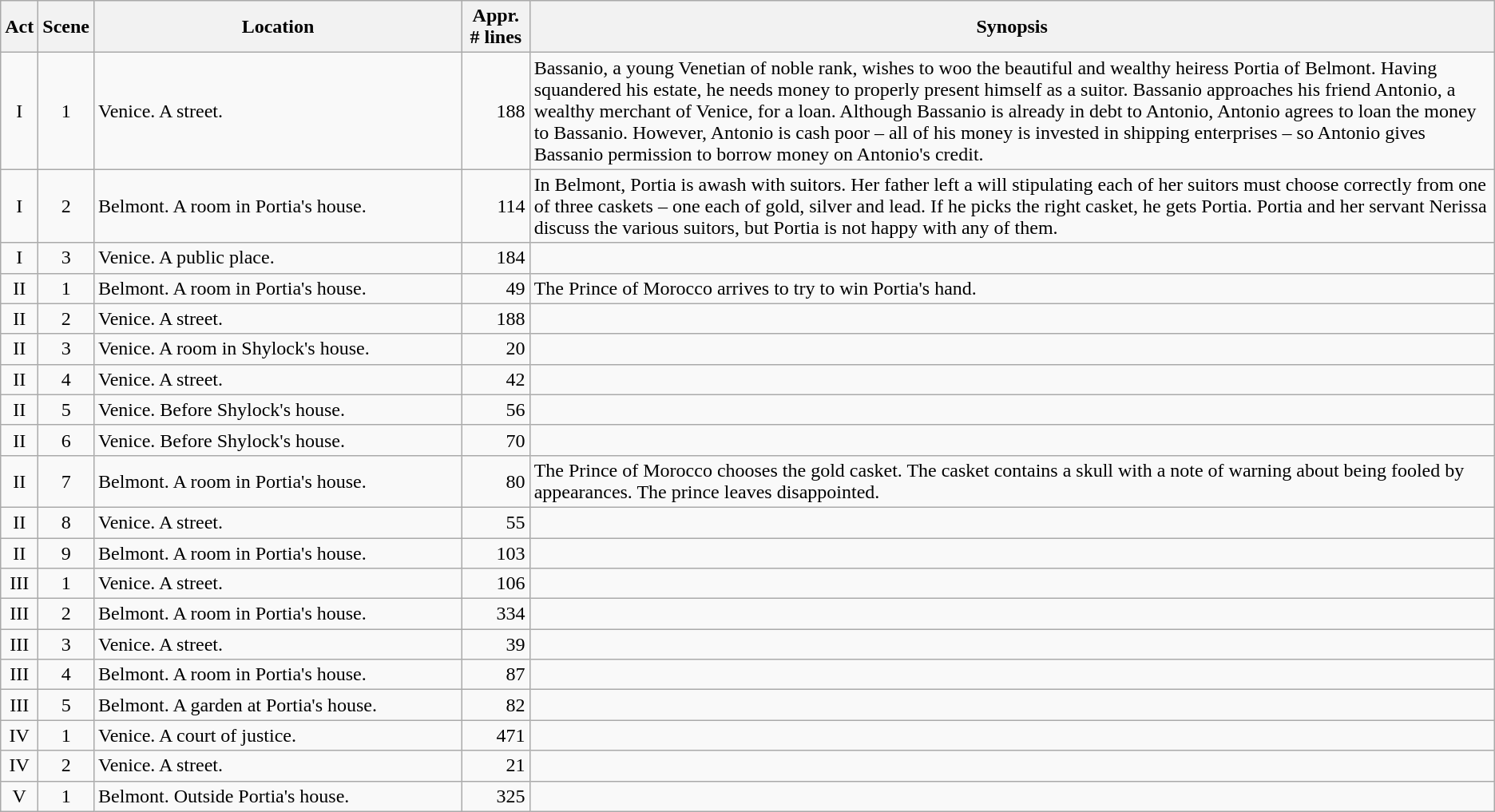<table class="wikitable">
<tr>
<th>Act</th>
<th data-sort-type="number">Scene</th>
<th style="width:300px;">Location</th>
<th data-sort-type="number">Appr. # lines</th>
<th>Synopsis</th>
</tr>
<tr>
<td style="text-align:center;">I</td>
<td style="text-align:center;">1</td>
<td>Venice. A street.</td>
<td style="text-align:right;">188</td>
<td>Bassanio, a young Venetian of noble rank, wishes to woo the beautiful and wealthy heiress Portia of Belmont. Having squandered his estate, he needs money to properly present himself as a suitor. Bassanio approaches his friend Antonio, a wealthy merchant of Venice, for a loan. Although Bassanio is already in debt to Antonio, Antonio agrees to loan the money to Bassanio. However, Antonio is cash poor – all of his money is invested in shipping enterprises – so Antonio gives Bassanio permission to borrow money on Antonio's credit.</td>
</tr>
<tr>
<td style="text-align:center;">I</td>
<td style="text-align:center;">2</td>
<td>Belmont. A room in Portia's house.</td>
<td style="text-align:right;">114</td>
<td>In Belmont, Portia is awash with suitors. Her father left a will stipulating each of her suitors must choose correctly from one of three caskets – one each of gold, silver and lead. If he picks the right casket, he gets Portia. Portia and her servant Nerissa discuss the various suitors, but Portia is not happy with any of them.</td>
</tr>
<tr>
<td style="text-align:center;">I</td>
<td style="text-align:center;">3</td>
<td>Venice. A public place.</td>
<td style="text-align:right;">184</td>
<td></td>
</tr>
<tr>
<td style="text-align:center;">II</td>
<td style="text-align:center;">1</td>
<td>Belmont. A room in Portia's house.</td>
<td style="text-align:right;">49</td>
<td>The Prince of Morocco arrives to try to win Portia's hand.</td>
</tr>
<tr>
<td style="text-align:center;">II</td>
<td style="text-align:center;">2</td>
<td>Venice. A street.</td>
<td style="text-align:right;">188</td>
<td></td>
</tr>
<tr>
<td style="text-align:center;">II</td>
<td style="text-align:center;">3</td>
<td>Venice. A room in Shylock's house.</td>
<td style="text-align:right;">20</td>
<td></td>
</tr>
<tr>
<td style="text-align:center;">II</td>
<td style="text-align:center;">4</td>
<td>Venice. A street.</td>
<td style="text-align:right;">42</td>
<td></td>
</tr>
<tr>
<td style="text-align:center;">II</td>
<td style="text-align:center;">5</td>
<td>Venice. Before Shylock's house.</td>
<td style="text-align:right;">56</td>
<td></td>
</tr>
<tr>
<td style="text-align:center;">II</td>
<td style="text-align:center;">6</td>
<td>Venice. Before Shylock's house.</td>
<td style="text-align:right;">70</td>
<td></td>
</tr>
<tr>
<td style="text-align:center;">II</td>
<td style="text-align:center;">7</td>
<td>Belmont. A room in Portia's house.</td>
<td style="text-align:right;">80</td>
<td>The Prince of Morocco chooses the gold casket. The casket contains a skull with a note of warning about being fooled by appearances. The prince leaves disappointed.</td>
</tr>
<tr>
<td style="text-align:center;">II</td>
<td style="text-align:center;">8</td>
<td>Venice. A street.</td>
<td style="text-align:right;">55</td>
<td></td>
</tr>
<tr>
<td style="text-align:center;">II</td>
<td style="text-align:center;">9</td>
<td>Belmont. A room in Portia's house.</td>
<td style="text-align:right;">103</td>
<td></td>
</tr>
<tr>
<td style="text-align:center;">III</td>
<td style="text-align:center;">1</td>
<td>Venice. A street.</td>
<td style="text-align:right;">106</td>
<td></td>
</tr>
<tr>
<td style="text-align:center;">III</td>
<td style="text-align:center;">2</td>
<td>Belmont. A room in Portia's house.</td>
<td style="text-align:right;">334</td>
<td></td>
</tr>
<tr>
<td style="text-align:center;">III</td>
<td style="text-align:center;">3</td>
<td>Venice. A street.</td>
<td style="text-align:right;">39</td>
<td></td>
</tr>
<tr>
<td style="text-align:center;">III</td>
<td style="text-align:center;">4</td>
<td>Belmont. A room in Portia's house.</td>
<td style="text-align:right;">87</td>
<td></td>
</tr>
<tr>
<td style="text-align:center;">III</td>
<td style="text-align:center;">5</td>
<td>Belmont. A garden at Portia's house.</td>
<td style="text-align:right;">82</td>
<td></td>
</tr>
<tr>
<td style="text-align:center;">IV</td>
<td style="text-align:center;">1</td>
<td>Venice. A court of justice.</td>
<td style="text-align:right;">471</td>
<td></td>
</tr>
<tr>
<td style="text-align:center;">IV</td>
<td style="text-align:center;">2</td>
<td>Venice. A street.</td>
<td style="text-align:right;">21</td>
<td></td>
</tr>
<tr>
<td style="text-align:center;">V</td>
<td style="text-align:center;">1</td>
<td>Belmont. Outside Portia's house.</td>
<td style="text-align:right;">325</td>
<td></td>
</tr>
</table>
